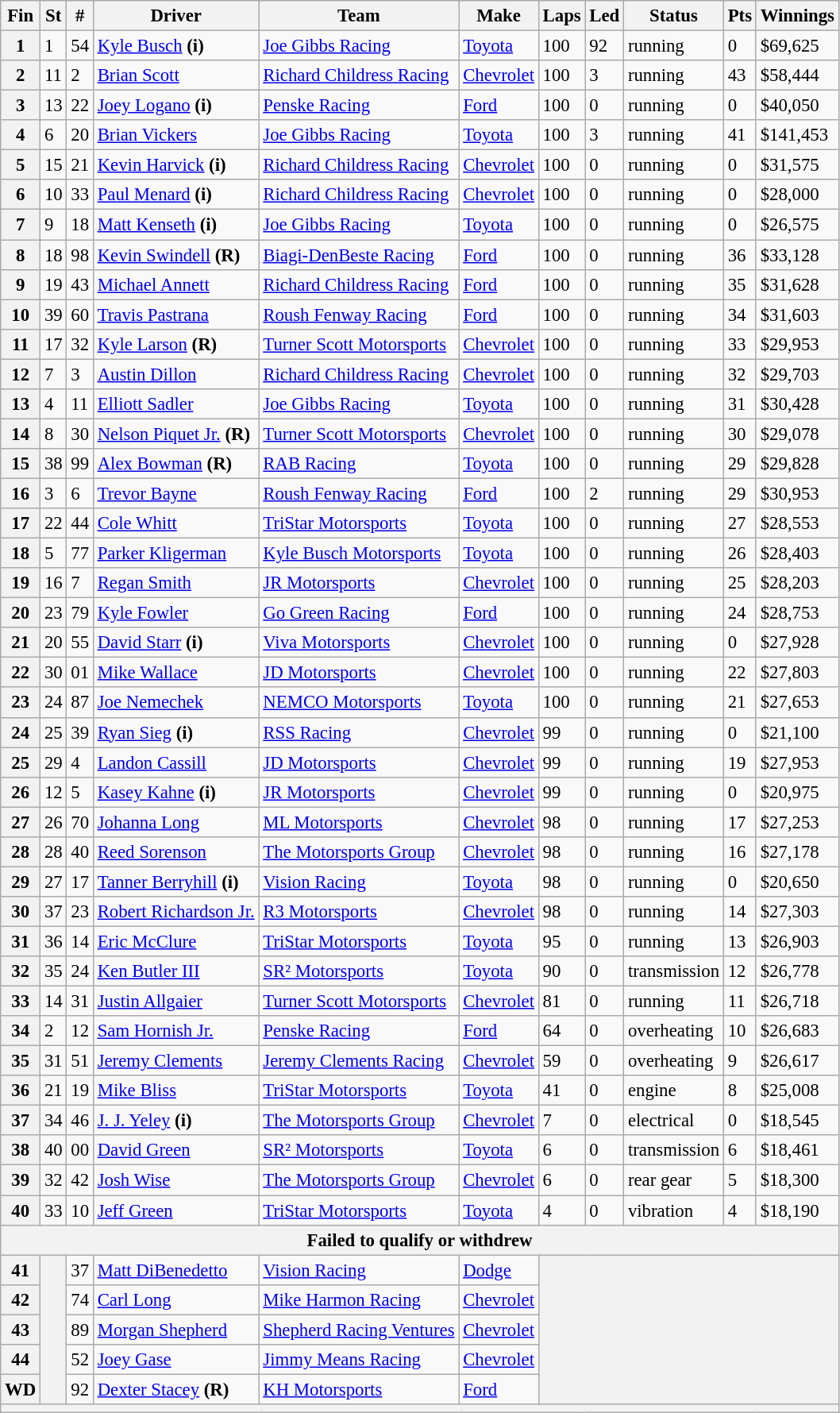<table class="wikitable" style="font-size:95%">
<tr>
<th>Fin</th>
<th>St</th>
<th>#</th>
<th>Driver</th>
<th>Team</th>
<th>Make</th>
<th>Laps</th>
<th>Led</th>
<th>Status</th>
<th>Pts</th>
<th>Winnings</th>
</tr>
<tr>
<th>1</th>
<td>1</td>
<td>54</td>
<td><a href='#'>Kyle Busch</a> <strong>(i)</strong></td>
<td><a href='#'>Joe Gibbs Racing</a></td>
<td><a href='#'>Toyota</a></td>
<td>100</td>
<td>92</td>
<td>running</td>
<td>0</td>
<td>$69,625</td>
</tr>
<tr>
<th>2</th>
<td>11</td>
<td>2</td>
<td><a href='#'>Brian Scott</a></td>
<td><a href='#'>Richard Childress Racing</a></td>
<td><a href='#'>Chevrolet</a></td>
<td>100</td>
<td>3</td>
<td>running</td>
<td>43</td>
<td>$58,444</td>
</tr>
<tr>
<th>3</th>
<td>13</td>
<td>22</td>
<td><a href='#'>Joey Logano</a> <strong>(i)</strong></td>
<td><a href='#'>Penske Racing</a></td>
<td><a href='#'>Ford</a></td>
<td>100</td>
<td>0</td>
<td>running</td>
<td>0</td>
<td>$40,050</td>
</tr>
<tr>
<th>4</th>
<td>6</td>
<td>20</td>
<td><a href='#'>Brian Vickers</a></td>
<td><a href='#'>Joe Gibbs Racing</a></td>
<td><a href='#'>Toyota</a></td>
<td>100</td>
<td>3</td>
<td>running</td>
<td>41</td>
<td>$141,453</td>
</tr>
<tr>
<th>5</th>
<td>15</td>
<td>21</td>
<td><a href='#'>Kevin Harvick</a> <strong>(i)</strong></td>
<td><a href='#'>Richard Childress Racing</a></td>
<td><a href='#'>Chevrolet</a></td>
<td>100</td>
<td>0</td>
<td>running</td>
<td>0</td>
<td>$31,575</td>
</tr>
<tr>
<th>6</th>
<td>10</td>
<td>33</td>
<td><a href='#'>Paul Menard</a> <strong>(i)</strong></td>
<td><a href='#'>Richard Childress Racing</a></td>
<td><a href='#'>Chevrolet</a></td>
<td>100</td>
<td>0</td>
<td>running</td>
<td>0</td>
<td>$28,000</td>
</tr>
<tr>
<th>7</th>
<td>9</td>
<td>18</td>
<td><a href='#'>Matt Kenseth</a> <strong>(i)</strong></td>
<td><a href='#'>Joe Gibbs Racing</a></td>
<td><a href='#'>Toyota</a></td>
<td>100</td>
<td>0</td>
<td>running</td>
<td>0</td>
<td>$26,575</td>
</tr>
<tr>
<th>8</th>
<td>18</td>
<td>98</td>
<td><a href='#'>Kevin Swindell</a> <strong>(R)</strong></td>
<td><a href='#'>Biagi-DenBeste Racing</a></td>
<td><a href='#'>Ford</a></td>
<td>100</td>
<td>0</td>
<td>running</td>
<td>36</td>
<td>$33,128</td>
</tr>
<tr>
<th>9</th>
<td>19</td>
<td>43</td>
<td><a href='#'>Michael Annett</a></td>
<td><a href='#'>Richard Childress Racing</a></td>
<td><a href='#'>Ford</a></td>
<td>100</td>
<td>0</td>
<td>running</td>
<td>35</td>
<td>$31,628</td>
</tr>
<tr>
<th>10</th>
<td>39</td>
<td>60</td>
<td><a href='#'>Travis Pastrana</a></td>
<td><a href='#'>Roush Fenway Racing</a></td>
<td><a href='#'>Ford</a></td>
<td>100</td>
<td>0</td>
<td>running</td>
<td>34</td>
<td>$31,603</td>
</tr>
<tr>
<th>11</th>
<td>17</td>
<td>32</td>
<td><a href='#'>Kyle Larson</a> <strong>(R)</strong></td>
<td><a href='#'>Turner Scott Motorsports</a></td>
<td><a href='#'>Chevrolet</a></td>
<td>100</td>
<td>0</td>
<td>running</td>
<td>33</td>
<td>$29,953</td>
</tr>
<tr>
<th>12</th>
<td>7</td>
<td>3</td>
<td><a href='#'>Austin Dillon</a></td>
<td><a href='#'>Richard Childress Racing</a></td>
<td><a href='#'>Chevrolet</a></td>
<td>100</td>
<td>0</td>
<td>running</td>
<td>32</td>
<td>$29,703</td>
</tr>
<tr>
<th>13</th>
<td>4</td>
<td>11</td>
<td><a href='#'>Elliott Sadler</a></td>
<td><a href='#'>Joe Gibbs Racing</a></td>
<td><a href='#'>Toyota</a></td>
<td>100</td>
<td>0</td>
<td>running</td>
<td>31</td>
<td>$30,428</td>
</tr>
<tr>
<th>14</th>
<td>8</td>
<td>30</td>
<td><a href='#'>Nelson Piquet Jr.</a> <strong>(R)</strong></td>
<td><a href='#'>Turner Scott Motorsports</a></td>
<td><a href='#'>Chevrolet</a></td>
<td>100</td>
<td>0</td>
<td>running</td>
<td>30</td>
<td>$29,078</td>
</tr>
<tr>
<th>15</th>
<td>38</td>
<td>99</td>
<td><a href='#'>Alex Bowman</a> <strong>(R)</strong></td>
<td><a href='#'>RAB Racing</a></td>
<td><a href='#'>Toyota</a></td>
<td>100</td>
<td>0</td>
<td>running</td>
<td>29</td>
<td>$29,828</td>
</tr>
<tr>
<th>16</th>
<td>3</td>
<td>6</td>
<td><a href='#'>Trevor Bayne</a></td>
<td><a href='#'>Roush Fenway Racing</a></td>
<td><a href='#'>Ford</a></td>
<td>100</td>
<td>2</td>
<td>running</td>
<td>29</td>
<td>$30,953</td>
</tr>
<tr>
<th>17</th>
<td>22</td>
<td>44</td>
<td><a href='#'>Cole Whitt</a></td>
<td><a href='#'>TriStar Motorsports</a></td>
<td><a href='#'>Toyota</a></td>
<td>100</td>
<td>0</td>
<td>running</td>
<td>27</td>
<td>$28,553</td>
</tr>
<tr>
<th>18</th>
<td>5</td>
<td>77</td>
<td><a href='#'>Parker Kligerman</a></td>
<td><a href='#'>Kyle Busch Motorsports</a></td>
<td><a href='#'>Toyota</a></td>
<td>100</td>
<td>0</td>
<td>running</td>
<td>26</td>
<td>$28,403</td>
</tr>
<tr>
<th>19</th>
<td>16</td>
<td>7</td>
<td><a href='#'>Regan Smith</a></td>
<td><a href='#'>JR Motorsports</a></td>
<td><a href='#'>Chevrolet</a></td>
<td>100</td>
<td>0</td>
<td>running</td>
<td>25</td>
<td>$28,203</td>
</tr>
<tr>
<th>20</th>
<td>23</td>
<td>79</td>
<td><a href='#'>Kyle Fowler</a></td>
<td><a href='#'>Go Green Racing</a></td>
<td><a href='#'>Ford</a></td>
<td>100</td>
<td>0</td>
<td>running</td>
<td>24</td>
<td>$28,753</td>
</tr>
<tr>
<th>21</th>
<td>20</td>
<td>55</td>
<td><a href='#'>David Starr</a> <strong>(i)</strong></td>
<td><a href='#'>Viva Motorsports</a></td>
<td><a href='#'>Chevrolet</a></td>
<td>100</td>
<td>0</td>
<td>running</td>
<td>0</td>
<td>$27,928</td>
</tr>
<tr>
<th>22</th>
<td>30</td>
<td>01</td>
<td><a href='#'>Mike Wallace</a></td>
<td><a href='#'>JD Motorsports</a></td>
<td><a href='#'>Chevrolet</a></td>
<td>100</td>
<td>0</td>
<td>running</td>
<td>22</td>
<td>$27,803</td>
</tr>
<tr>
<th>23</th>
<td>24</td>
<td>87</td>
<td><a href='#'>Joe Nemechek</a></td>
<td><a href='#'>NEMCO Motorsports</a></td>
<td><a href='#'>Toyota</a></td>
<td>100</td>
<td>0</td>
<td>running</td>
<td>21</td>
<td>$27,653</td>
</tr>
<tr>
<th>24</th>
<td>25</td>
<td>39</td>
<td><a href='#'>Ryan Sieg</a> <strong>(i)</strong></td>
<td><a href='#'>RSS Racing</a></td>
<td><a href='#'>Chevrolet</a></td>
<td>99</td>
<td>0</td>
<td>running</td>
<td>0</td>
<td>$21,100</td>
</tr>
<tr>
<th>25</th>
<td>29</td>
<td>4</td>
<td><a href='#'>Landon Cassill</a></td>
<td><a href='#'>JD Motorsports</a></td>
<td><a href='#'>Chevrolet</a></td>
<td>99</td>
<td>0</td>
<td>running</td>
<td>19</td>
<td>$27,953</td>
</tr>
<tr>
<th>26</th>
<td>12</td>
<td>5</td>
<td><a href='#'>Kasey Kahne</a> <strong>(i)</strong></td>
<td><a href='#'>JR Motorsports</a></td>
<td><a href='#'>Chevrolet</a></td>
<td>99</td>
<td>0</td>
<td>running</td>
<td>0</td>
<td>$20,975</td>
</tr>
<tr>
<th>27</th>
<td>26</td>
<td>70</td>
<td><a href='#'>Johanna Long</a></td>
<td><a href='#'>ML Motorsports</a></td>
<td><a href='#'>Chevrolet</a></td>
<td>98</td>
<td>0</td>
<td>running</td>
<td>17</td>
<td>$27,253</td>
</tr>
<tr>
<th>28</th>
<td>28</td>
<td>40</td>
<td><a href='#'>Reed Sorenson</a></td>
<td><a href='#'>The Motorsports Group</a></td>
<td><a href='#'>Chevrolet</a></td>
<td>98</td>
<td>0</td>
<td>running</td>
<td>16</td>
<td>$27,178</td>
</tr>
<tr>
<th>29</th>
<td>27</td>
<td>17</td>
<td><a href='#'>Tanner Berryhill</a> <strong>(i)</strong></td>
<td><a href='#'>Vision Racing</a></td>
<td><a href='#'>Toyota</a></td>
<td>98</td>
<td>0</td>
<td>running</td>
<td>0</td>
<td>$20,650</td>
</tr>
<tr>
<th>30</th>
<td>37</td>
<td>23</td>
<td><a href='#'>Robert Richardson Jr.</a></td>
<td><a href='#'>R3 Motorsports</a></td>
<td><a href='#'>Chevrolet</a></td>
<td>98</td>
<td>0</td>
<td>running</td>
<td>14</td>
<td>$27,303</td>
</tr>
<tr>
<th>31</th>
<td>36</td>
<td>14</td>
<td><a href='#'>Eric McClure</a></td>
<td><a href='#'>TriStar Motorsports</a></td>
<td><a href='#'>Toyota</a></td>
<td>95</td>
<td>0</td>
<td>running</td>
<td>13</td>
<td>$26,903</td>
</tr>
<tr>
<th>32</th>
<td>35</td>
<td>24</td>
<td><a href='#'>Ken Butler III</a></td>
<td><a href='#'>SR² Motorsports</a></td>
<td><a href='#'>Toyota</a></td>
<td>90</td>
<td>0</td>
<td>transmission</td>
<td>12</td>
<td>$26,778</td>
</tr>
<tr>
<th>33</th>
<td>14</td>
<td>31</td>
<td><a href='#'>Justin Allgaier</a></td>
<td><a href='#'>Turner Scott Motorsports</a></td>
<td><a href='#'>Chevrolet</a></td>
<td>81</td>
<td>0</td>
<td>running</td>
<td>11</td>
<td>$26,718</td>
</tr>
<tr>
<th>34</th>
<td>2</td>
<td>12</td>
<td><a href='#'>Sam Hornish Jr.</a></td>
<td><a href='#'>Penske Racing</a></td>
<td><a href='#'>Ford</a></td>
<td>64</td>
<td>0</td>
<td>overheating</td>
<td>10</td>
<td>$26,683</td>
</tr>
<tr>
<th>35</th>
<td>31</td>
<td>51</td>
<td><a href='#'>Jeremy Clements</a></td>
<td><a href='#'>Jeremy Clements Racing</a></td>
<td><a href='#'>Chevrolet</a></td>
<td>59</td>
<td>0</td>
<td>overheating</td>
<td>9</td>
<td>$26,617</td>
</tr>
<tr>
<th>36</th>
<td>21</td>
<td>19</td>
<td><a href='#'>Mike Bliss</a></td>
<td><a href='#'>TriStar Motorsports</a></td>
<td><a href='#'>Toyota</a></td>
<td>41</td>
<td>0</td>
<td>engine</td>
<td>8</td>
<td>$25,008</td>
</tr>
<tr>
<th>37</th>
<td>34</td>
<td>46</td>
<td><a href='#'>J. J. Yeley</a> <strong>(i)</strong></td>
<td><a href='#'>The Motorsports Group</a></td>
<td><a href='#'>Chevrolet</a></td>
<td>7</td>
<td>0</td>
<td>electrical</td>
<td>0</td>
<td>$18,545</td>
</tr>
<tr>
<th>38</th>
<td>40</td>
<td>00</td>
<td><a href='#'>David Green</a></td>
<td><a href='#'>SR² Motorsports</a></td>
<td><a href='#'>Toyota</a></td>
<td>6</td>
<td>0</td>
<td>transmission</td>
<td>6</td>
<td>$18,461</td>
</tr>
<tr>
<th>39</th>
<td>32</td>
<td>42</td>
<td><a href='#'>Josh Wise</a></td>
<td><a href='#'>The Motorsports Group</a></td>
<td><a href='#'>Chevrolet</a></td>
<td>6</td>
<td>0</td>
<td>rear gear</td>
<td>5</td>
<td>$18,300</td>
</tr>
<tr>
<th>40</th>
<td>33</td>
<td>10</td>
<td><a href='#'>Jeff Green</a></td>
<td><a href='#'>TriStar Motorsports</a></td>
<td><a href='#'>Toyota</a></td>
<td>4</td>
<td>0</td>
<td>vibration</td>
<td>4</td>
<td>$18,190</td>
</tr>
<tr>
<th colspan="11">Failed to qualify or withdrew</th>
</tr>
<tr>
<th>41</th>
<th rowspan="5"></th>
<td>37</td>
<td><a href='#'>Matt DiBenedetto</a></td>
<td><a href='#'>Vision Racing</a></td>
<td><a href='#'>Dodge</a></td>
<th colspan="5" rowspan="5"></th>
</tr>
<tr>
<th>42</th>
<td>74</td>
<td><a href='#'>Carl Long</a></td>
<td><a href='#'>Mike Harmon Racing</a></td>
<td><a href='#'>Chevrolet</a></td>
</tr>
<tr>
<th>43</th>
<td>89</td>
<td><a href='#'>Morgan Shepherd</a></td>
<td><a href='#'>Shepherd Racing Ventures</a></td>
<td><a href='#'>Chevrolet</a></td>
</tr>
<tr>
<th>44</th>
<td>52</td>
<td><a href='#'>Joey Gase</a></td>
<td><a href='#'>Jimmy Means Racing</a></td>
<td><a href='#'>Chevrolet</a></td>
</tr>
<tr>
<th>WD</th>
<td>92</td>
<td><a href='#'>Dexter Stacey</a> <strong>(R)</strong></td>
<td><a href='#'>KH Motorsports</a></td>
<td><a href='#'>Ford</a></td>
</tr>
<tr>
<th colspan="11"></th>
</tr>
</table>
